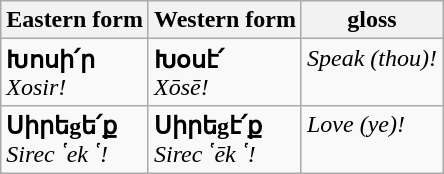<table class="wikitable">
<tr>
<th>Eastern form</th>
<th>Western form</th>
<th>gloss</th>
</tr>
<tr valign=top>
<td><strong>Խոսի՛ր</strong><br><em>Xosir!</em></td>
<td><strong>Խօսէ՛</strong><br><em>Xōsē!</em></td>
<td><em>Speak (thou)!</em></td>
</tr>
<tr valign=top>
<td><strong>Սիրեgե՛ք</strong><br><em>Sirec῾ek῾!</em></td>
<td><strong>Սիրեgէ՛ք</strong><br><em>Sirec῾ēk῾!</em></td>
<td><em>Love (ye)!</em></td>
</tr>
</table>
